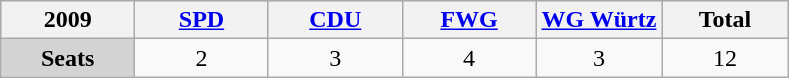<table class="wikitable">
<tr bgcolor="lightgrey">
<th width="17%">2009</th>
<th width="17%"><a href='#'>SPD</a></th>
<th width="17%"><a href='#'>CDU</a></th>
<th width="17%"><a href='#'>FWG</a></th>
<th width="16%"><a href='#'>WG Würtz</a></th>
<th width="16%"><strong>Total</strong></th>
</tr>
<tr style="text-align:center">
<td bgcolor="lightgrey"><strong>Seats</strong></td>
<td>2</td>
<td>3</td>
<td>4</td>
<td>3</td>
<td>12</td>
</tr>
</table>
